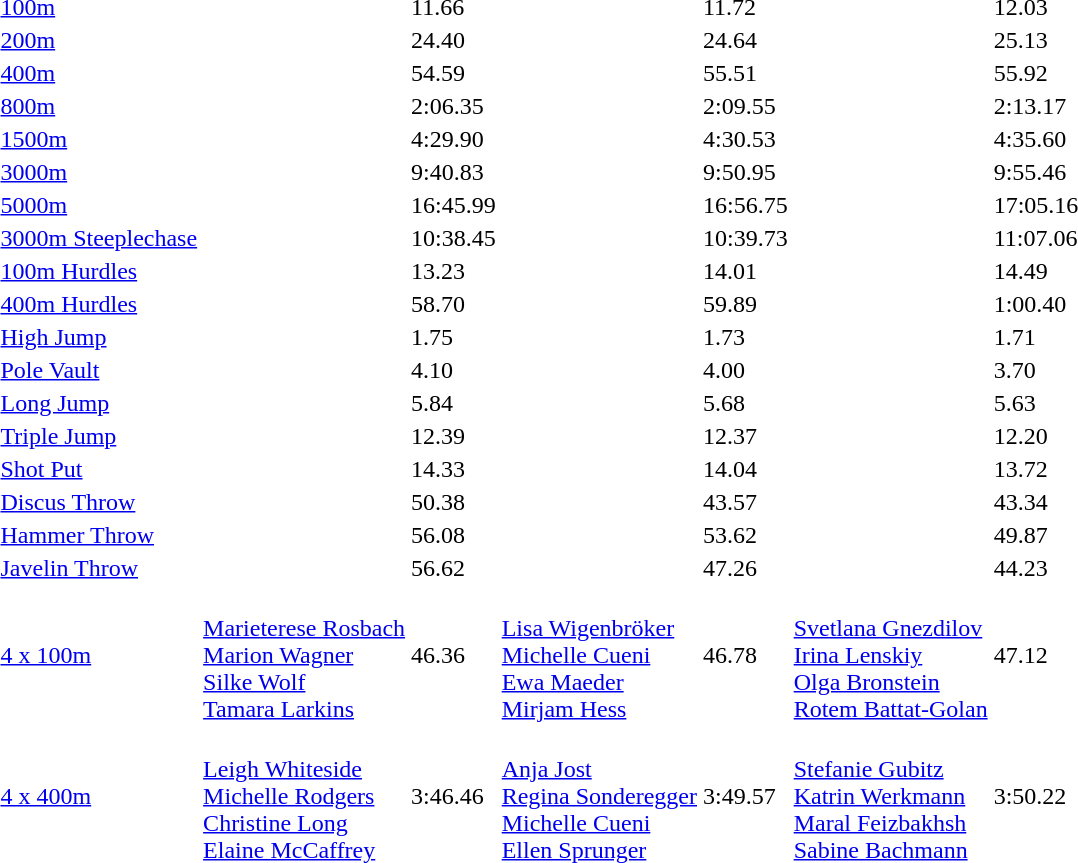<table>
<tr>
<td><a href='#'>100m</a></td>
<td></td>
<td>11.66</td>
<td></td>
<td>11.72</td>
<td></td>
<td>12.03</td>
</tr>
<tr>
<td><a href='#'>200m</a></td>
<td></td>
<td>24.40</td>
<td></td>
<td>24.64</td>
<td></td>
<td>25.13</td>
</tr>
<tr>
<td><a href='#'>400m</a></td>
<td></td>
<td>54.59</td>
<td></td>
<td>55.51</td>
<td></td>
<td>55.92</td>
</tr>
<tr>
<td><a href='#'>800m</a></td>
<td></td>
<td>2:06.35</td>
<td></td>
<td>2:09.55</td>
<td></td>
<td>2:13.17</td>
</tr>
<tr>
<td><a href='#'>1500m</a></td>
<td></td>
<td>4:29.90</td>
<td></td>
<td>4:30.53</td>
<td></td>
<td>4:35.60</td>
</tr>
<tr>
<td><a href='#'>3000m</a></td>
<td></td>
<td>9:40.83</td>
<td></td>
<td>9:50.95</td>
<td></td>
<td>9:55.46</td>
</tr>
<tr>
<td><a href='#'>5000m</a></td>
<td></td>
<td>16:45.99</td>
<td></td>
<td>16:56.75</td>
<td></td>
<td>17:05.16</td>
</tr>
<tr>
<td><a href='#'>3000m Steeplechase</a></td>
<td></td>
<td>10:38.45</td>
<td></td>
<td>10:39.73</td>
<td></td>
<td>11:07.06</td>
</tr>
<tr>
<td><a href='#'>100m Hurdles</a></td>
<td></td>
<td>13.23</td>
<td></td>
<td>14.01</td>
<td></td>
<td>14.49</td>
</tr>
<tr>
<td><a href='#'>400m Hurdles</a></td>
<td></td>
<td>58.70</td>
<td></td>
<td>59.89</td>
<td></td>
<td>1:00.40</td>
</tr>
<tr>
<td><a href='#'>High Jump</a></td>
<td></td>
<td>1.75</td>
<td></td>
<td>1.73</td>
<td></td>
<td>1.71</td>
</tr>
<tr>
<td><a href='#'>Pole Vault</a></td>
<td></td>
<td>4.10</td>
<td></td>
<td>4.00</td>
<td></td>
<td>3.70</td>
</tr>
<tr>
<td><a href='#'>Long Jump</a></td>
<td></td>
<td>5.84</td>
<td></td>
<td>5.68</td>
<td></td>
<td>5.63</td>
</tr>
<tr>
<td><a href='#'>Triple Jump</a></td>
<td></td>
<td>12.39</td>
<td></td>
<td>12.37</td>
<td></td>
<td>12.20</td>
</tr>
<tr>
<td><a href='#'>Shot Put</a></td>
<td></td>
<td>14.33</td>
<td></td>
<td>14.04</td>
<td></td>
<td>13.72</td>
</tr>
<tr>
<td><a href='#'>Discus Throw</a></td>
<td></td>
<td>50.38</td>
<td></td>
<td>43.57</td>
<td></td>
<td>43.34</td>
</tr>
<tr>
<td><a href='#'>Hammer Throw</a></td>
<td></td>
<td>56.08</td>
<td></td>
<td>53.62</td>
<td></td>
<td>49.87</td>
</tr>
<tr>
<td><a href='#'>Javelin Throw</a></td>
<td></td>
<td>56.62</td>
<td></td>
<td>47.26</td>
<td></td>
<td>44.23</td>
</tr>
<tr>
<td><a href='#'>4 x 100m</a></td>
<td><br><a href='#'>Marieterese Rosbach</a><br><a href='#'>Marion Wagner</a><br><a href='#'>Silke Wolf</a><br><a href='#'>Tamara Larkins</a></td>
<td>46.36</td>
<td><br><a href='#'>Lisa Wigenbröker</a><br><a href='#'>Michelle Cueni</a><br><a href='#'>Ewa Maeder</a><br><a href='#'>Mirjam Hess</a></td>
<td>46.78</td>
<td><br><a href='#'>Svetlana Gnezdilov</a><br><a href='#'>Irina Lenskiy</a><br><a href='#'>Olga Bronstein</a><br><a href='#'>Rotem Battat-Golan</a></td>
<td>47.12</td>
</tr>
<tr>
<td><a href='#'>4 x 400m</a></td>
<td><br><a href='#'>Leigh Whiteside</a><br><a href='#'>Michelle Rodgers</a><br><a href='#'>Christine Long</a><br><a href='#'>Elaine McCaffrey</a></td>
<td>3:46.46</td>
<td><br><a href='#'>Anja Jost</a><br><a href='#'>Regina Sonderegger</a><br><a href='#'>Michelle Cueni</a><br><a href='#'>Ellen Sprunger</a></td>
<td>3:49.57</td>
<td><br><a href='#'>Stefanie Gubitz</a><br><a href='#'>Katrin Werkmann</a><br><a href='#'>Maral Feizbakhsh</a><br><a href='#'>Sabine Bachmann</a></td>
<td>3:50.22</td>
</tr>
</table>
